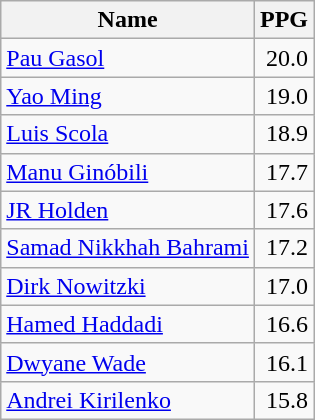<table class=wikitable>
<tr>
<th>Name</th>
<th>PPG</th>
</tr>
<tr>
<td> <a href='#'>Pau Gasol</a></td>
<td align=right>20.0</td>
</tr>
<tr>
<td> <a href='#'>Yao Ming</a></td>
<td align=right>19.0</td>
</tr>
<tr>
<td> <a href='#'>Luis Scola</a></td>
<td align=right>18.9</td>
</tr>
<tr>
<td> <a href='#'>Manu Ginóbili</a></td>
<td align=right>17.7</td>
</tr>
<tr>
<td> <a href='#'>JR Holden</a></td>
<td align=right>17.6</td>
</tr>
<tr>
<td> <a href='#'>Samad Nikkhah Bahrami</a></td>
<td align=right>17.2</td>
</tr>
<tr>
<td> <a href='#'>Dirk Nowitzki</a></td>
<td align=right>17.0</td>
</tr>
<tr>
<td> <a href='#'>Hamed Haddadi</a></td>
<td align=right>16.6</td>
</tr>
<tr>
<td> <a href='#'>Dwyane Wade</a></td>
<td align=right>16.1</td>
</tr>
<tr>
<td> <a href='#'>Andrei Kirilenko</a></td>
<td align=right>15.8</td>
</tr>
</table>
